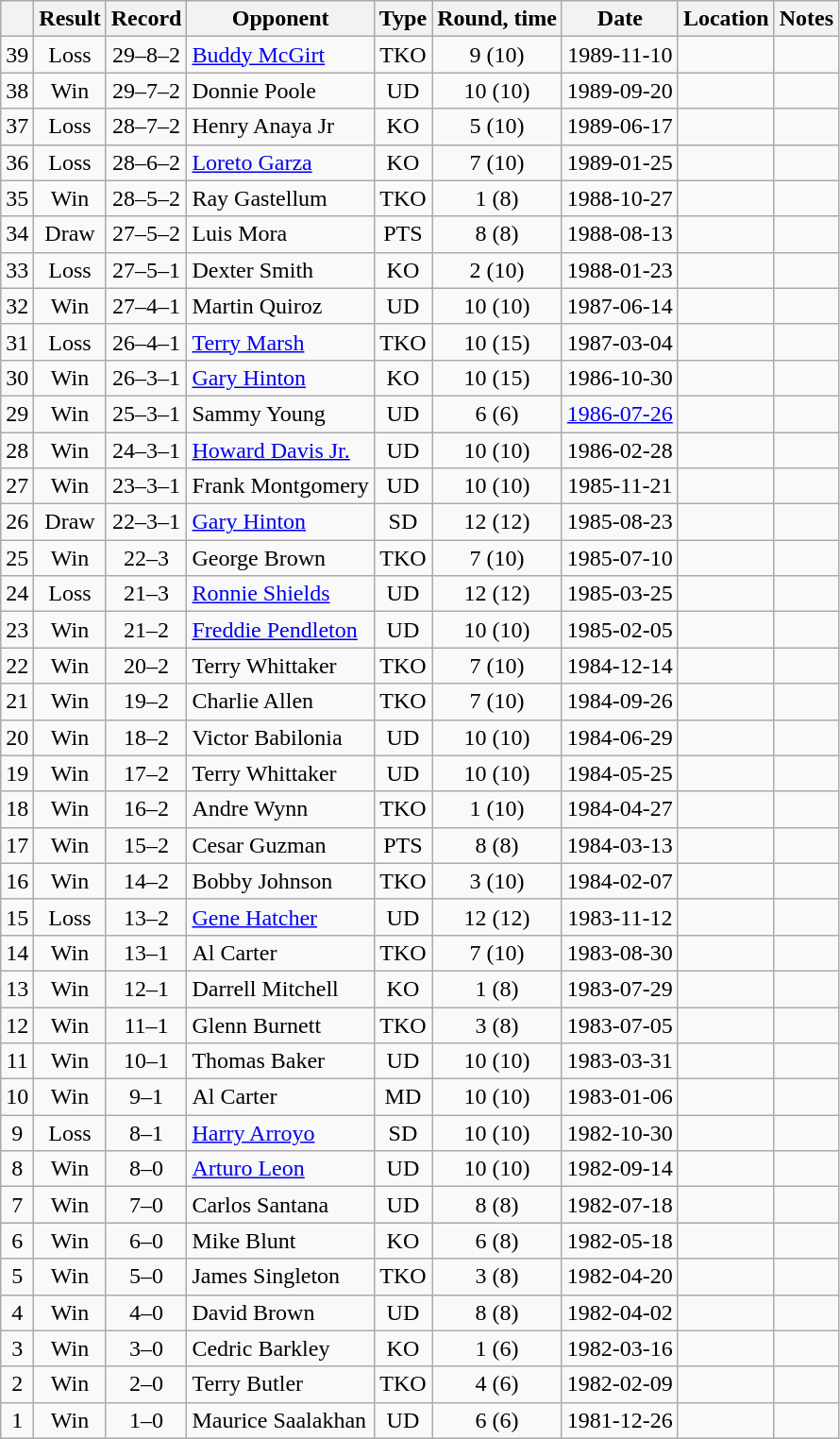<table class=wikitable style=text-align:center>
<tr>
<th></th>
<th>Result</th>
<th>Record</th>
<th>Opponent</th>
<th>Type</th>
<th>Round, time</th>
<th>Date</th>
<th>Location</th>
<th>Notes</th>
</tr>
<tr>
<td>39</td>
<td>Loss</td>
<td>29–8–2</td>
<td align=left><a href='#'>Buddy McGirt</a></td>
<td>TKO</td>
<td>9 (10)</td>
<td>1989-11-10</td>
<td align=left></td>
<td align=left></td>
</tr>
<tr>
<td>38</td>
<td>Win</td>
<td>29–7–2</td>
<td align=left>Donnie Poole</td>
<td>UD</td>
<td>10 (10)</td>
<td>1989-09-20</td>
<td align=left></td>
<td align=left></td>
</tr>
<tr>
<td>37</td>
<td>Loss</td>
<td>28–7–2</td>
<td align=left>Henry Anaya Jr</td>
<td>KO</td>
<td>5 (10)</td>
<td>1989-06-17</td>
<td align=left></td>
<td align=left></td>
</tr>
<tr>
<td>36</td>
<td>Loss</td>
<td>28–6–2</td>
<td align=left><a href='#'>Loreto Garza</a></td>
<td>KO</td>
<td>7 (10)</td>
<td>1989-01-25</td>
<td align=left></td>
<td align=left></td>
</tr>
<tr>
<td>35</td>
<td>Win</td>
<td>28–5–2</td>
<td align=left>Ray Gastellum</td>
<td>TKO</td>
<td>1 (8)</td>
<td>1988-10-27</td>
<td align=left></td>
<td align=left></td>
</tr>
<tr>
<td>34</td>
<td>Draw</td>
<td>27–5–2</td>
<td align=left>Luis Mora</td>
<td>PTS</td>
<td>8 (8)</td>
<td>1988-08-13</td>
<td align=left></td>
<td align=left></td>
</tr>
<tr>
<td>33</td>
<td>Loss</td>
<td>27–5–1</td>
<td align=left>Dexter Smith</td>
<td>KO</td>
<td>2 (10)</td>
<td>1988-01-23</td>
<td align=left></td>
<td align=left></td>
</tr>
<tr>
<td>32</td>
<td>Win</td>
<td>27–4–1</td>
<td align=left>Martin Quiroz</td>
<td>UD</td>
<td>10 (10)</td>
<td>1987-06-14</td>
<td align=left></td>
<td align=left></td>
</tr>
<tr>
<td>31</td>
<td>Loss</td>
<td>26–4–1</td>
<td align=left><a href='#'>Terry Marsh</a></td>
<td>TKO</td>
<td>10 (15)</td>
<td>1987-03-04</td>
<td align=left></td>
<td align=left></td>
</tr>
<tr>
<td>30</td>
<td>Win</td>
<td>26–3–1</td>
<td align=left><a href='#'>Gary Hinton</a></td>
<td>KO</td>
<td>10 (15)</td>
<td>1986-10-30</td>
<td align=left></td>
<td align=left></td>
</tr>
<tr>
<td>29</td>
<td>Win</td>
<td>25–3–1</td>
<td align=left>Sammy Young</td>
<td>UD</td>
<td>6 (6)</td>
<td><a href='#'>1986-07-26</a></td>
<td align=left></td>
<td align=left></td>
</tr>
<tr>
<td>28</td>
<td>Win</td>
<td>24–3–1</td>
<td align=left><a href='#'>Howard Davis Jr.</a></td>
<td>UD</td>
<td>10 (10)</td>
<td>1986-02-28</td>
<td align=left></td>
<td align=left></td>
</tr>
<tr>
<td>27</td>
<td>Win</td>
<td>23–3–1</td>
<td align=left>Frank Montgomery</td>
<td>UD</td>
<td>10 (10)</td>
<td>1985-11-21</td>
<td align=left></td>
<td align=left></td>
</tr>
<tr>
<td>26</td>
<td>Draw</td>
<td>22–3–1</td>
<td align=left><a href='#'>Gary Hinton</a></td>
<td>SD</td>
<td>12 (12)</td>
<td>1985-08-23</td>
<td align=left></td>
<td align=left></td>
</tr>
<tr>
<td>25</td>
<td>Win</td>
<td>22–3</td>
<td align=left>George Brown</td>
<td>TKO</td>
<td>7 (10)</td>
<td>1985-07-10</td>
<td align=left></td>
<td align=left></td>
</tr>
<tr>
<td>24</td>
<td>Loss</td>
<td>21–3</td>
<td align=left><a href='#'>Ronnie Shields</a></td>
<td>UD</td>
<td>12 (12)</td>
<td>1985-03-25</td>
<td align=left></td>
<td align=left></td>
</tr>
<tr>
<td>23</td>
<td>Win</td>
<td>21–2</td>
<td align=left><a href='#'>Freddie Pendleton</a></td>
<td>UD</td>
<td>10 (10)</td>
<td>1985-02-05</td>
<td align=left></td>
<td align=left></td>
</tr>
<tr>
<td>22</td>
<td>Win</td>
<td>20–2</td>
<td align=left>Terry Whittaker</td>
<td>TKO</td>
<td>7 (10)</td>
<td>1984-12-14</td>
<td align=left></td>
<td align=left></td>
</tr>
<tr>
<td>21</td>
<td>Win</td>
<td>19–2</td>
<td align=left>Charlie Allen</td>
<td>TKO</td>
<td>7 (10)</td>
<td>1984-09-26</td>
<td align=left></td>
<td align=left></td>
</tr>
<tr>
<td>20</td>
<td>Win</td>
<td>18–2</td>
<td align=left>Victor Babilonia</td>
<td>UD</td>
<td>10 (10)</td>
<td>1984-06-29</td>
<td align=left></td>
<td align=left></td>
</tr>
<tr>
<td>19</td>
<td>Win</td>
<td>17–2</td>
<td align=left>Terry Whittaker</td>
<td>UD</td>
<td>10 (10)</td>
<td>1984-05-25</td>
<td align=left></td>
<td align=left></td>
</tr>
<tr>
<td>18</td>
<td>Win</td>
<td>16–2</td>
<td align=left>Andre Wynn</td>
<td>TKO</td>
<td>1 (10)</td>
<td>1984-04-27</td>
<td align=left></td>
<td align=left></td>
</tr>
<tr>
<td>17</td>
<td>Win</td>
<td>15–2</td>
<td align=left>Cesar Guzman</td>
<td>PTS</td>
<td>8 (8)</td>
<td>1984-03-13</td>
<td align=left></td>
<td align=left></td>
</tr>
<tr>
<td>16</td>
<td>Win</td>
<td>14–2</td>
<td align=left>Bobby Johnson</td>
<td>TKO</td>
<td>3 (10)</td>
<td>1984-02-07</td>
<td align=left></td>
<td align=left></td>
</tr>
<tr>
<td>15</td>
<td>Loss</td>
<td>13–2</td>
<td align=left><a href='#'>Gene Hatcher</a></td>
<td>UD</td>
<td>12 (12)</td>
<td>1983-11-12</td>
<td align=left></td>
<td align=left></td>
</tr>
<tr>
<td>14</td>
<td>Win</td>
<td>13–1</td>
<td align=left>Al Carter</td>
<td>TKO</td>
<td>7 (10)</td>
<td>1983-08-30</td>
<td align=left></td>
<td align=left></td>
</tr>
<tr>
<td>13</td>
<td>Win</td>
<td>12–1</td>
<td align=left>Darrell Mitchell</td>
<td>KO</td>
<td>1 (8)</td>
<td>1983-07-29</td>
<td align=left></td>
<td align=left></td>
</tr>
<tr>
<td>12</td>
<td>Win</td>
<td>11–1</td>
<td align=left>Glenn Burnett</td>
<td>TKO</td>
<td>3 (8)</td>
<td>1983-07-05</td>
<td align=left></td>
<td align=left></td>
</tr>
<tr>
<td>11</td>
<td>Win</td>
<td>10–1</td>
<td align=left>Thomas Baker</td>
<td>UD</td>
<td>10 (10)</td>
<td>1983-03-31</td>
<td align=left></td>
<td align=left></td>
</tr>
<tr>
<td>10</td>
<td>Win</td>
<td>9–1</td>
<td align=left>Al Carter</td>
<td>MD</td>
<td>10 (10)</td>
<td>1983-01-06</td>
<td align=left></td>
<td align=left></td>
</tr>
<tr>
<td>9</td>
<td>Loss</td>
<td>8–1</td>
<td align=left><a href='#'>Harry Arroyo</a></td>
<td>SD</td>
<td>10 (10)</td>
<td>1982-10-30</td>
<td align=left></td>
<td align=left></td>
</tr>
<tr>
<td>8</td>
<td>Win</td>
<td>8–0</td>
<td align=left><a href='#'>Arturo Leon</a></td>
<td>UD</td>
<td>10 (10)</td>
<td>1982-09-14</td>
<td align=left></td>
<td align=left></td>
</tr>
<tr>
<td>7</td>
<td>Win</td>
<td>7–0</td>
<td align=left>Carlos Santana</td>
<td>UD</td>
<td>8 (8)</td>
<td>1982-07-18</td>
<td align=left></td>
<td align=left></td>
</tr>
<tr>
<td>6</td>
<td>Win</td>
<td>6–0</td>
<td align=left>Mike Blunt</td>
<td>KO</td>
<td>6 (8)</td>
<td>1982-05-18</td>
<td align=left></td>
<td align=left></td>
</tr>
<tr>
<td>5</td>
<td>Win</td>
<td>5–0</td>
<td align=left>James Singleton</td>
<td>TKO</td>
<td>3 (8)</td>
<td>1982-04-20</td>
<td align=left></td>
<td align=left></td>
</tr>
<tr>
<td>4</td>
<td>Win</td>
<td>4–0</td>
<td align=left>David Brown</td>
<td>UD</td>
<td>8 (8)</td>
<td>1982-04-02</td>
<td align=left></td>
<td align=left></td>
</tr>
<tr>
<td>3</td>
<td>Win</td>
<td>3–0</td>
<td align=left>Cedric Barkley</td>
<td>KO</td>
<td>1 (6)</td>
<td>1982-03-16</td>
<td align=left></td>
<td align=left></td>
</tr>
<tr>
<td>2</td>
<td>Win</td>
<td>2–0</td>
<td align=left>Terry Butler</td>
<td>TKO</td>
<td>4 (6)</td>
<td>1982-02-09</td>
<td align=left></td>
<td align=left></td>
</tr>
<tr>
<td>1</td>
<td>Win</td>
<td>1–0</td>
<td align=left>Maurice Saalakhan</td>
<td>UD</td>
<td>6 (6)</td>
<td>1981-12-26</td>
<td align=left></td>
<td align=left></td>
</tr>
</table>
